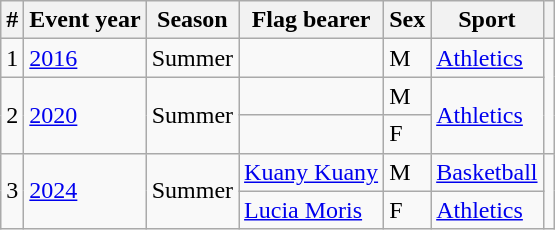<table class="wikitable sortable">
<tr>
<th>#</th>
<th>Event year</th>
<th>Season</th>
<th>Flag bearer</th>
<th>Sex</th>
<th>Sport</th>
<th></th>
</tr>
<tr>
<td>1</td>
<td><a href='#'>2016</a></td>
<td>Summer</td>
<td></td>
<td>M</td>
<td><a href='#'>Athletics</a></td>
<td rowspan="3"></td>
</tr>
<tr>
<td rowspan=2>2</td>
<td rowspan="2"><a href='#'>2020</a></td>
<td rowspan="2">Summer</td>
<td></td>
<td>M</td>
<td rowspan="2"><a href='#'>Athletics</a></td>
</tr>
<tr>
<td></td>
<td>F</td>
</tr>
<tr>
<td rowspan=2>3</td>
<td rowspan=2><a href='#'>2024</a></td>
<td rowspan=2>Summer</td>
<td><a href='#'>Kuany Kuany</a></td>
<td>M</td>
<td><a href='#'>Basketball</a></td>
<td rowspan=2></td>
</tr>
<tr>
<td><a href='#'>Lucia Moris</a></td>
<td>F</td>
<td><a href='#'>Athletics</a></td>
</tr>
</table>
